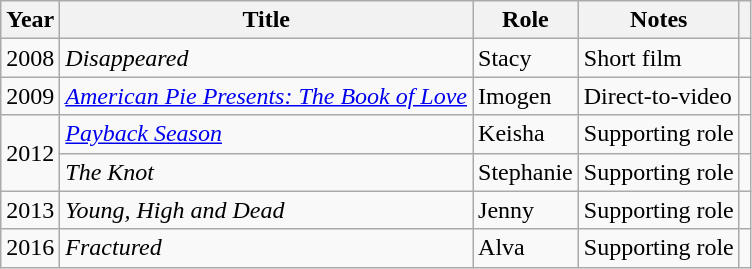<table class="wikitable sortable">
<tr>
<th>Year</th>
<th>Title</th>
<th>Role</th>
<th>Notes</th>
<th></th>
</tr>
<tr>
<td>2008</td>
<td><em>Disappeared</em></td>
<td>Stacy</td>
<td>Short film</td>
<td align="center"></td>
</tr>
<tr>
<td>2009</td>
<td><em><a href='#'>American Pie Presents: The Book of Love</a></em></td>
<td>Imogen</td>
<td>Direct-to-video</td>
<td align="center"></td>
</tr>
<tr>
<td rowspan=2>2012</td>
<td><em><a href='#'>Payback Season</a></em></td>
<td>Keisha</td>
<td>Supporting role</td>
<td align="center"></td>
</tr>
<tr>
<td><em>The Knot</em></td>
<td>Stephanie</td>
<td>Supporting role</td>
<td align="center"></td>
</tr>
<tr>
<td>2013</td>
<td><em>Young, High and Dead</em></td>
<td>Jenny</td>
<td>Supporting role</td>
<td align="center"></td>
</tr>
<tr>
<td>2016</td>
<td><em>Fractured</em></td>
<td>Alva</td>
<td>Supporting role</td>
<td align="center"></td>
</tr>
</table>
